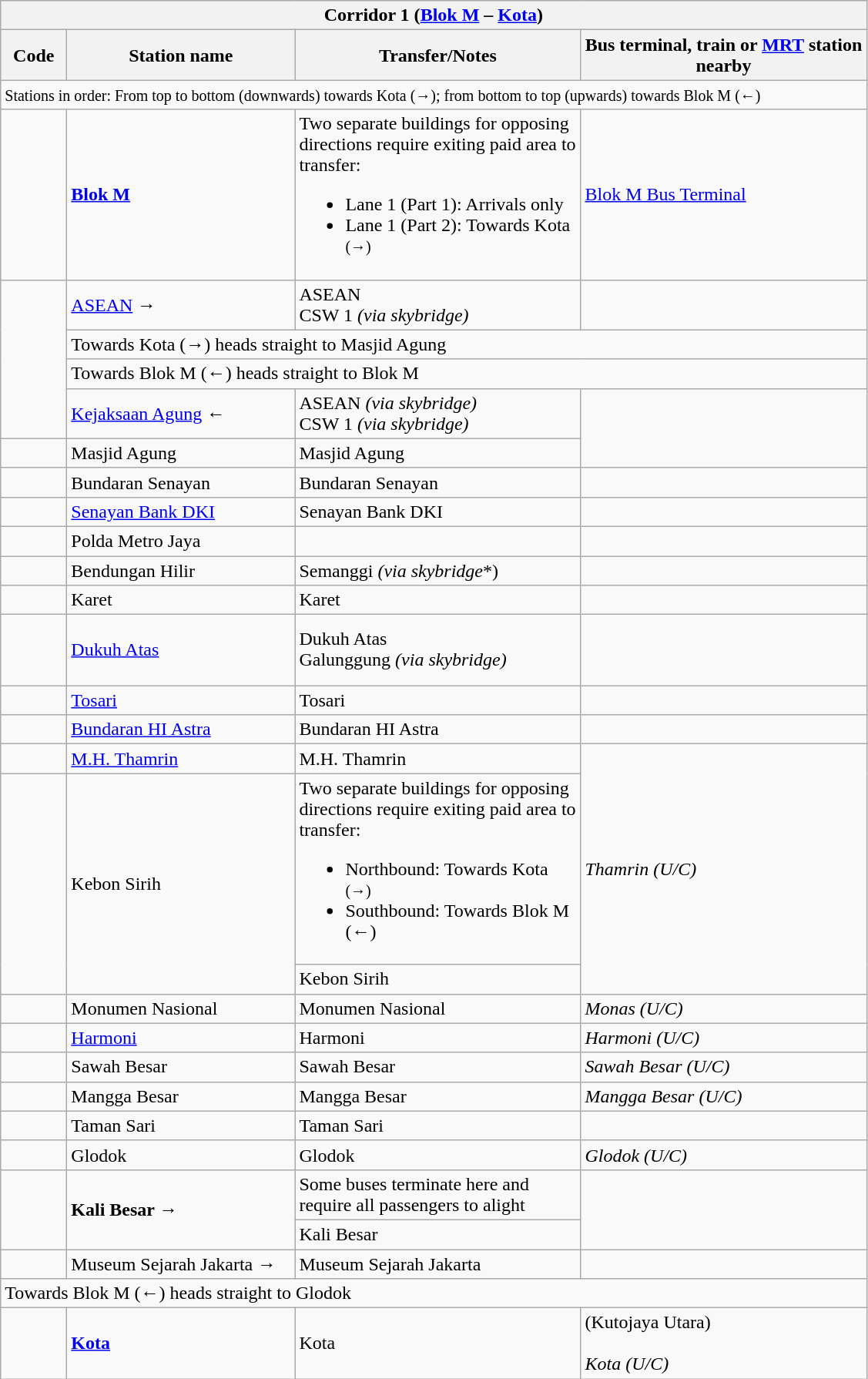<table class="wikitable" style="font-size:100%">
<tr>
<th colspan="4" align="left"> Corridor 1 (<a href='#'>Blok M</a> – <a href='#'>Kota</a>)</th>
</tr>
<tr>
<th width="50">Code</th>
<th width="190">Station name</th>
<th width="240">Transfer/Notes</th>
<th width="240">Bus terminal, train or <a href='#'>MRT</a> station nearby</th>
</tr>
<tr>
<td colspan="4"><small>Stations in order: From top to bottom (downwards) towards Kota (→); from bottom to top (upwards) towards Blok M (←)</small></td>
</tr>
<tr>
<td align="center"><strong></strong></td>
<td><strong><a href='#'>Blok M</a></strong></td>
<td>Two separate buildings for opposing directions require exiting paid area to transfer:<br><ul><li>Lane 1 (Part 1): Arrivals only</li><li>Lane 1 (Part 2): Towards Kota <small>(→)</small></li></ul></td>
<td> <a href='#'>Blok M Bus Terminal</a><br> </td>
</tr>
<tr>
<td rowspan="4"></td>
<td><a href='#'>ASEAN</a> →</td>
<td> ASEAN<br>    CSW 1 <em>(via skybridge)</em></td>
<td> </td>
</tr>
<tr>
<td colspan="3">Towards Kota (→) heads straight to Masjid Agung</td>
</tr>
<tr>
<td colspan="3">Towards Blok M (←) heads straight to Blok M</td>
</tr>
<tr>
<td><a href='#'>Kejaksaan Agung</a> ←</td>
<td> ASEAN <em>(via skybridge)</em><br>    CSW 1 <em>(via skybridge)</em></td>
<td rowspan="2"> </td>
</tr>
<tr>
<td align="center"><strong></strong></td>
<td>Masjid Agung</td>
<td> Masjid Agung</td>
</tr>
<tr>
<td align="center"><strong></strong></td>
<td>Bundaran Senayan</td>
<td>   Bundaran Senayan</td>
<td> </td>
</tr>
<tr>
<td align="center"><a href='#'></a></td>
<td><a href='#'>Senayan Bank DKI</a></td>
<td>    Senayan Bank DKI</td>
<td></td>
</tr>
<tr>
<td align="center"><a href='#'></a></td>
<td>Polda Metro Jaya</td>
<td></td>
<td> </td>
</tr>
<tr>
<td align="center"><a href='#'></a></td>
<td>Bendungan Hilir</td>
<td>    Semanggi <em>(via skybridge</em>*)</td>
<td> </td>
</tr>
<tr>
<td align="center"><a href='#'></a></td>
<td>Karet</td>
<td> Karet</td>
<td></td>
</tr>
<tr>
<td align="center"><a href='#'></a></td>
<td><a href='#'>Dukuh Atas</a></td>
<td> Dukuh Atas<br>  Galunggung <em>(via skybridge)</em></td>
<td> <br> <br>  <br>  </td>
</tr>
<tr>
<td align="center"><a href='#'></a></td>
<td><a href='#'>Tosari</a></td>
<td> Tosari</td>
<td> </td>
</tr>
<tr>
<td align="center"><a href='#'></a></td>
<td><a href='#'>Bundaran HI Astra</a></td>
<td>  Bundaran HI Astra</td>
<td> </td>
</tr>
<tr>
<td align="center"><a href='#'></a></td>
<td><a href='#'>M.H. Thamrin</a></td>
<td>  M.H. Thamrin</td>
<td rowspan="3">  <em>Thamrin (U/C)</em></td>
</tr>
<tr>
<td rowspan="2" align="center"><a href='#'></a></td>
<td rowspan="2">Kebon Sirih</td>
<td>Two separate buildings for opposing directions require exiting paid area to transfer:<br><ul><li>Northbound: Towards Kota <small>(→)</small></li><li>Southbound: Towards Blok M (←)</li></ul></td>
</tr>
<tr>
<td>  Kebon Sirih</td>
</tr>
<tr>
<td align="center"><strong></strong><br><strong></strong></td>
<td>Monumen Nasional</td>
<td>    Monumen Nasional</td>
<td> <em>Monas (U/C)</em></td>
</tr>
<tr>
<td align="center"><strong></strong><br><strong></strong></td>
<td><a href='#'>Harmoni</a></td>
<td> Harmoni</td>
<td> <em>Harmoni (U/C)</em></td>
</tr>
<tr>
<td align="center"><a href='#'></a></td>
<td>Sawah Besar</td>
<td> Sawah Besar</td>
<td> <em>Sawah Besar (U/C)</em></td>
</tr>
<tr>
<td align="center"><a href='#'></a></td>
<td>Mangga Besar</td>
<td> Mangga Besar</td>
<td> <em>Mangga Besar (U/C)</em></td>
</tr>
<tr>
<td align="center"><a href='#'></a></td>
<td>Taman Sari</td>
<td> Taman Sari</td>
<td></td>
</tr>
<tr>
<td align="center"><a href='#'></a></td>
<td>Glodok</td>
<td> Glodok</td>
<td> <em>Glodok (U/C)</em></td>
</tr>
<tr>
<td rowspan="2" align="center"><strong></strong><br><strong></strong></td>
<td rowspan="2"><strong>Kali Besar →</strong></td>
<td>Some buses terminate here and require all passengers to alight</td>
<td rowspan="2"></td>
</tr>
<tr>
<td>  Kali Besar</td>
</tr>
<tr>
<td align="center"><strong></strong><br><strong></strong></td>
<td>Museum Sejarah Jakarta →</td>
<td>  Museum Sejarah Jakarta</td>
<td></td>
</tr>
<tr>
<td colspan="4">Towards Blok M (←) heads straight to Glodok</td>
</tr>
<tr>
<td align="center"><strong></strong><br><strong></strong></td>
<td><strong><a href='#'>Kota</a></strong></td>
<td>  Kota</td>
<td> (Kutojaya Utara)<br>  <br> <em>Kota (U/C)</em></td>
</tr>
</table>
